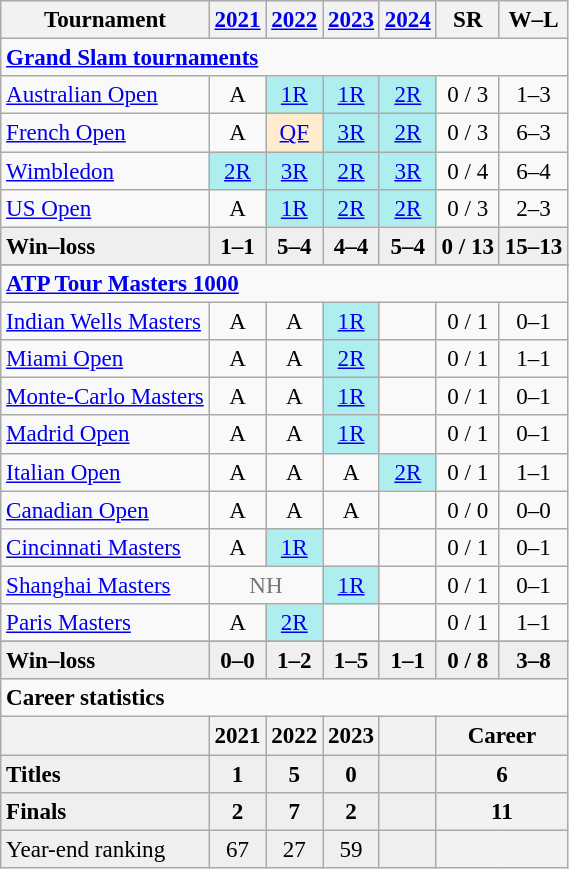<table class="wikitable nowrap" style=text-align:center;font-size:96%>
<tr>
<th>Tournament</th>
<th><a href='#'>2021</a></th>
<th><a href='#'>2022</a></th>
<th><a href='#'>2023</a></th>
<th><a href='#'>2024</a></th>
<th>SR</th>
<th>W–L</th>
</tr>
<tr>
<td colspan="7" align="left"><strong><a href='#'>Grand Slam tournaments</a></strong></td>
</tr>
<tr>
<td align=left><a href='#'>Australian Open</a></td>
<td>A</td>
<td bgcolor=afeeee><a href='#'>1R</a></td>
<td bgcolor=afeeee><a href='#'>1R</a></td>
<td bgcolor=afeeee><a href='#'>2R</a></td>
<td>0 / 3</td>
<td>1–3</td>
</tr>
<tr>
<td align=left><a href='#'>French Open</a></td>
<td>A</td>
<td bgcolor=ffebcd><a href='#'>QF</a></td>
<td bgcolor= afeeee><a href='#'>3R</a></td>
<td bgcolor= afeeee><a href='#'>2R</a></td>
<td>0 / 3</td>
<td>6–3</td>
</tr>
<tr>
<td align=left><a href='#'>Wimbledon</a></td>
<td bgcolor=afeeee><a href='#'>2R</a></td>
<td bgcolor=afeeee><a href='#'>3R</a></td>
<td bgcolor=afeeee><a href='#'>2R</a></td>
<td bgcolor=afeeee><a href='#'>3R</a></td>
<td>0 / 4</td>
<td>6–4</td>
</tr>
<tr>
<td align=left><a href='#'>US Open</a></td>
<td>A</td>
<td bgcolor=afeeee><a href='#'>1R</a></td>
<td bgcolor=afeeee><a href='#'>2R</a></td>
<td bgcolor=afeeee><a href='#'>2R</a></td>
<td>0 / 3</td>
<td>2–3</td>
</tr>
<tr style=font-weight:bold;background:#efefef>
<td style=text-align:left>Win–loss</td>
<td>1–1</td>
<td>5–4</td>
<td>4–4</td>
<td>5–4</td>
<td>0 / 13</td>
<td>15–13</td>
</tr>
<tr>
</tr>
<tr>
<td colspan="7" align="left"><strong><a href='#'>ATP Tour Masters 1000</a></strong></td>
</tr>
<tr>
<td align=left><a href='#'>Indian Wells Masters</a></td>
<td>A</td>
<td>A</td>
<td bgcolor=afeeee><a href='#'>1R</a></td>
<td></td>
<td>0 / 1</td>
<td>0–1</td>
</tr>
<tr>
<td align=left><a href='#'>Miami Open</a></td>
<td>A</td>
<td>A</td>
<td bgcolor=afeeee><a href='#'>2R</a></td>
<td></td>
<td>0 / 1</td>
<td>1–1</td>
</tr>
<tr>
<td align=left><a href='#'>Monte-Carlo Masters</a></td>
<td>A</td>
<td>A</td>
<td bgcolor=afeeee><a href='#'>1R</a></td>
<td></td>
<td>0 / 1</td>
<td>0–1</td>
</tr>
<tr>
<td align=left><a href='#'>Madrid Open</a></td>
<td>A</td>
<td>A</td>
<td bgcolor=afeeee><a href='#'>1R</a></td>
<td></td>
<td>0 / 1</td>
<td>0–1</td>
</tr>
<tr>
<td align=left><a href='#'>Italian Open</a></td>
<td>A</td>
<td>A</td>
<td>A</td>
<td bgcolor=afeeee><a href='#'>2R</a></td>
<td>0 / 1</td>
<td>1–1</td>
</tr>
<tr>
<td align=left><a href='#'>Canadian Open</a></td>
<td>A</td>
<td>A</td>
<td>A</td>
<td></td>
<td>0 / 0</td>
<td>0–0</td>
</tr>
<tr>
<td align=left><a href='#'>Cincinnati Masters</a></td>
<td>A</td>
<td bgcolor=afeeee><a href='#'>1R</a></td>
<td></td>
<td></td>
<td>0 / 1</td>
<td>0–1</td>
</tr>
<tr>
<td align=left><a href='#'>Shanghai Masters</a></td>
<td colspan="2" style="color:#767676">NH</td>
<td bgcolor=afeeee><a href='#'>1R</a></td>
<td></td>
<td>0 / 1</td>
<td>0–1</td>
</tr>
<tr>
<td align=left><a href='#'>Paris Masters</a></td>
<td>A</td>
<td bgcolor=afeeee><a href='#'>2R</a></td>
<td></td>
<td></td>
<td>0 / 1</td>
<td>1–1</td>
</tr>
<tr>
</tr>
<tr style=font-weight:bold;background:#efefef>
<td style=text-align:left>Win–loss</td>
<td>0–0</td>
<td>1–2</td>
<td>1–5</td>
<td>1–1</td>
<td>0 / 8</td>
<td>3–8</td>
</tr>
<tr>
<td colspan="7" align="left"><strong>Career statistics</strong></td>
</tr>
<tr>
<th></th>
<th>2021</th>
<th>2022</th>
<th>2023</th>
<th></th>
<th colspan="2">Career</th>
</tr>
<tr style=font-weight:bold;background:#efefef>
<td style=text-align:left>Titles</td>
<td>1</td>
<td>5</td>
<td>0</td>
<td></td>
<th colspan="2">6</th>
</tr>
<tr style=font-weight:bold;background:#efefef>
<td style=text-align:left>Finals</td>
<td>2</td>
<td>7</td>
<td>2</td>
<td></td>
<th colspan="2">11</th>
</tr>
<tr bgcolor=efefef>
<td align=left>Year-end ranking</td>
<td>67</td>
<td>27</td>
<td>59</td>
<td></td>
<th colspan="2"></th>
</tr>
</table>
